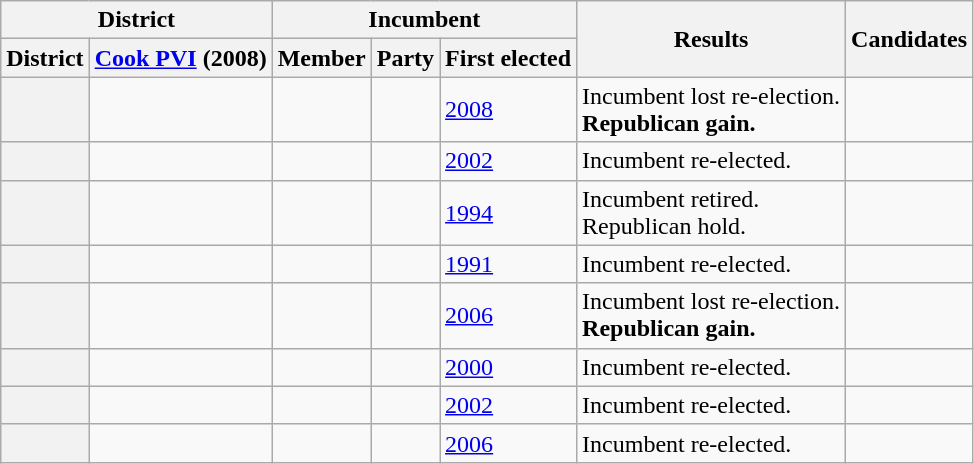<table class="wikitable sortable">
<tr>
<th colspan=2>District</th>
<th colspan=3>Incumbent</th>
<th rowspan=2>Results</th>
<th rowspan=2>Candidates</th>
</tr>
<tr valign=bottom>
<th>District</th>
<th><a href='#'>Cook PVI</a> (2008)</th>
<th>Member</th>
<th>Party</th>
<th>First elected</th>
</tr>
<tr>
<th></th>
<td></td>
<td></td>
<td></td>
<td><a href='#'>2008</a></td>
<td>Incumbent lost re-election.<br><strong>Republican gain.</strong></td>
<td nowrap></td>
</tr>
<tr>
<th></th>
<td></td>
<td></td>
<td></td>
<td><a href='#'>2002</a></td>
<td>Incumbent re-elected.</td>
<td nowrap></td>
</tr>
<tr>
<th></th>
<td></td>
<td></td>
<td></td>
<td><a href='#'>1994</a></td>
<td>Incumbent retired.<br>Republican hold.</td>
<td nowrap></td>
</tr>
<tr>
<th></th>
<td></td>
<td></td>
<td></td>
<td><a href='#'>1991 </a></td>
<td>Incumbent re-elected.</td>
<td nowrap></td>
</tr>
<tr>
<th></th>
<td></td>
<td></td>
<td></td>
<td><a href='#'>2006</a></td>
<td>Incumbent lost re-election.<br><strong>Republican gain.</strong></td>
<td nowrap></td>
</tr>
<tr>
<th></th>
<td></td>
<td></td>
<td></td>
<td><a href='#'>2000</a></td>
<td>Incumbent re-elected.</td>
<td nowrap></td>
</tr>
<tr>
<th></th>
<td></td>
<td></td>
<td></td>
<td><a href='#'>2002</a></td>
<td>Incumbent re-elected.</td>
<td nowrap></td>
</tr>
<tr>
<th></th>
<td></td>
<td></td>
<td></td>
<td><a href='#'>2006</a></td>
<td>Incumbent re-elected.</td>
<td nowrap></td>
</tr>
</table>
